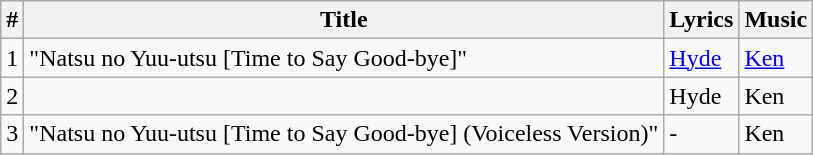<table class="wikitable">
<tr bgcolor"#F9F9F9">
<th>#</th>
<th>Title</th>
<th>Lyrics</th>
<th>Music</th>
</tr>
<tr>
<td>1</td>
<td>"Natsu no Yuu-utsu [Time to Say Good-bye]"</td>
<td><a href='#'>Hyde</a></td>
<td><a href='#'>Ken</a></td>
</tr>
<tr>
<td>2</td>
<td></td>
<td>Hyde</td>
<td>Ken</td>
</tr>
<tr>
<td>3</td>
<td>"Natsu no Yuu-utsu [Time to Say Good-bye] (Voiceless Version)"</td>
<td>‐</td>
<td>Ken</td>
</tr>
</table>
